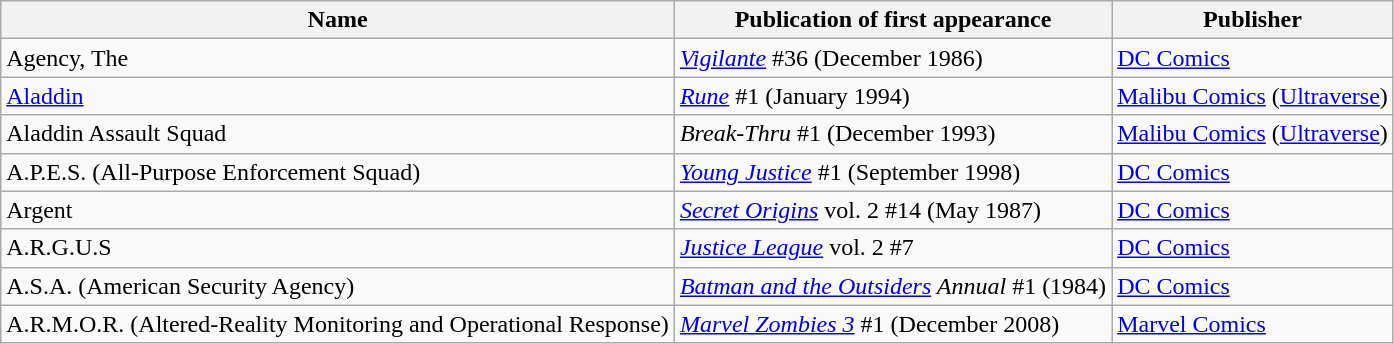<table class="wikitable">
<tr>
<th>Name</th>
<th>Publication of first appearance</th>
<th>Publisher</th>
</tr>
<tr>
<td>Agency, The</td>
<td><em><a href='#'>Vigilante</a></em> #36 (December 1986)</td>
<td><a href='#'>DC Comics</a></td>
</tr>
<tr>
<td><a href='#'>Aladdin</a></td>
<td><em><a href='#'>Rune</a></em> #1 (January 1994)</td>
<td><a href='#'>Malibu Comics</a> (<a href='#'>Ultraverse</a>)</td>
</tr>
<tr>
<td>Aladdin Assault Squad</td>
<td><em>Break-Thru</em> #1 (December 1993)</td>
<td><a href='#'>Malibu Comics</a> (<a href='#'>Ultraverse</a>)</td>
</tr>
<tr>
<td>A.P.E.S. (All-Purpose Enforcement Squad)</td>
<td><em><a href='#'>Young Justice</a></em> #1 (September 1998)</td>
<td><a href='#'>DC Comics</a></td>
</tr>
<tr>
<td>Argent</td>
<td><em><a href='#'>Secret Origins</a></em> vol. 2 #14 (May 1987)</td>
<td><a href='#'>DC Comics</a></td>
</tr>
<tr>
<td>A.R.G.U.S</td>
<td><em><a href='#'>Justice League</a></em> vol. 2 #7</td>
<td><a href='#'>DC Comics</a></td>
</tr>
<tr>
<td>A.S.A. (American Security Agency)</td>
<td><em><a href='#'>Batman and the Outsiders</a> Annual</em> #1 (1984)</td>
<td><a href='#'>DC Comics</a></td>
</tr>
<tr>
<td>A.R.M.O.R. (Altered-Reality Monitoring and Operational Response)</td>
<td><em><a href='#'>Marvel Zombies 3</a></em> #1 (December 2008)</td>
<td><a href='#'>Marvel Comics</a></td>
</tr>
</table>
